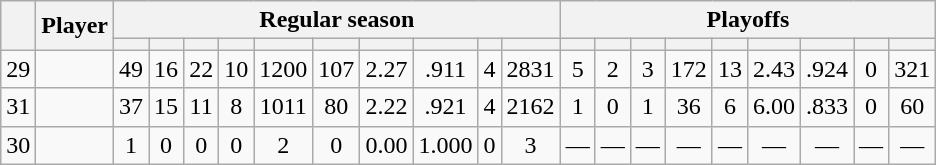<table class="wikitable plainrowheaders" style="text-align:center;">
<tr>
<th scope="col" rowspan="2"></th>
<th scope="col" rowspan="2">Player</th>
<th scope=colgroup colspan=10>Regular season</th>
<th scope=colgroup colspan=9>Playoffs</th>
</tr>
<tr>
<th scope="col"></th>
<th scope="col"></th>
<th scope="col"></th>
<th scope="col"></th>
<th scope="col"></th>
<th scope="col"></th>
<th scope="col"></th>
<th scope="col"></th>
<th scope="col"></th>
<th scope="col"></th>
<th scope="col"></th>
<th scope="col"></th>
<th scope="col"></th>
<th scope="col"></th>
<th scope="col"></th>
<th scope="col"></th>
<th scope="col"></th>
<th scope="col"></th>
<th scope="col"></th>
</tr>
<tr>
<td scope="row">29</td>
<td align="left"></td>
<td>49</td>
<td>16</td>
<td>22</td>
<td>10</td>
<td>1200</td>
<td>107</td>
<td>2.27</td>
<td>.911</td>
<td>4</td>
<td>2831</td>
<td>5</td>
<td>2</td>
<td>3</td>
<td>172</td>
<td>13</td>
<td>2.43</td>
<td>.924</td>
<td>0</td>
<td>321</td>
</tr>
<tr>
<td scope="row">31</td>
<td align="left"></td>
<td>37</td>
<td>15</td>
<td>11</td>
<td>8</td>
<td>1011</td>
<td>80</td>
<td>2.22</td>
<td>.921</td>
<td>4</td>
<td>2162</td>
<td>1</td>
<td>0</td>
<td>1</td>
<td>36</td>
<td>6</td>
<td>6.00</td>
<td>.833</td>
<td>0</td>
<td>60</td>
</tr>
<tr>
<td scope="row">30</td>
<td align="left"></td>
<td>1</td>
<td>0</td>
<td>0</td>
<td>0</td>
<td>2</td>
<td>0</td>
<td>0.00</td>
<td>1.000</td>
<td>0</td>
<td>3</td>
<td>—</td>
<td>—</td>
<td>—</td>
<td>—</td>
<td>—</td>
<td>—</td>
<td>—</td>
<td>—</td>
<td>—</td>
</tr>
</table>
